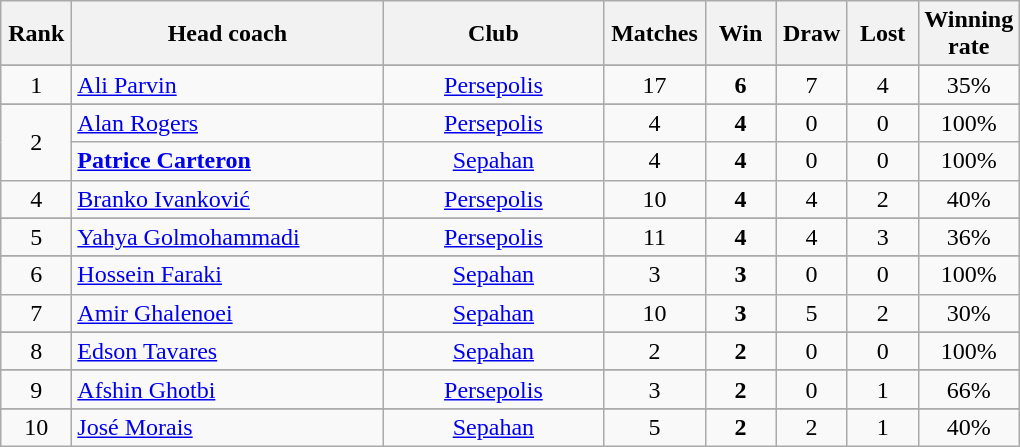<table class="wikitable">
<tr>
<th width=40><strong>Rank</strong></th>
<th width=200><strong>Head coach</strong></th>
<th width=140><strong>Club</strong></th>
<th width=60><strong>Matches</strong></th>
<th width=40><strong>Win</strong></th>
<th width=40><strong>Draw</strong></th>
<th width=40><strong>Lost</strong></th>
<th width=60><strong>Winning rate</strong></th>
</tr>
<tr>
</tr>
<tr align="left">
<td align="center">1</td>
<td> <a href='#'>Ali Parvin</a></td>
<td align="center"><a href='#'>Persepolis</a></td>
<td align="center">17</td>
<td align="center"><strong>6</strong></td>
<td align="center">7</td>
<td align="center">4</td>
<td align="center">35%</td>
</tr>
<tr>
</tr>
<tr align="left">
<td rowspan="2" align="center">2</td>
<td> <a href='#'>Alan Rogers</a></td>
<td align="center"><a href='#'>Persepolis</a></td>
<td align="center">4</td>
<td align="center"><strong>4</strong></td>
<td align="center">0</td>
<td align="center">0</td>
<td align="center">100%</td>
</tr>
<tr>
<td> <strong><a href='#'>Patrice Carteron</a></strong></td>
<td align="center"><a href='#'>Sepahan</a></td>
<td align="center">4</td>
<td align="center"><strong>4</strong></td>
<td align="center">0</td>
<td align="center">0</td>
<td align="center">100%</td>
</tr>
<tr align="left">
<td align="center">4</td>
<td> <a href='#'>Branko Ivanković</a></td>
<td align="center"><a href='#'>Persepolis</a></td>
<td align="center">10</td>
<td align="center"><strong>4</strong></td>
<td align="center">4</td>
<td align="center">2</td>
<td align="center">40%</td>
</tr>
<tr>
</tr>
<tr align="left">
<td align="center">5</td>
<td> <a href='#'>Yahya Golmohammadi</a></td>
<td align="center"><a href='#'>Persepolis</a></td>
<td align="center">11</td>
<td align="center"><strong>4</strong></td>
<td align="center">4</td>
<td align="center">3</td>
<td align="center">36%</td>
</tr>
<tr>
</tr>
<tr align="left">
<td align="center">6</td>
<td> <a href='#'>Hossein Faraki</a></td>
<td align="center"><a href='#'>Sepahan</a></td>
<td align="center">3</td>
<td align="center"><strong>3</strong></td>
<td align="center">0</td>
<td align="center">0</td>
<td align="center">100%</td>
</tr>
<tr align="left">
<td align="center">7</td>
<td> <a href='#'>Amir Ghalenoei</a></td>
<td align="center"><a href='#'>Sepahan</a></td>
<td align="center">10</td>
<td align="center"><strong>3</strong></td>
<td align="center">5</td>
<td align="center">2</td>
<td align="center">30%</td>
</tr>
<tr>
</tr>
<tr align="left">
<td align="center">8</td>
<td> <a href='#'>Edson Tavares</a></td>
<td align="center"><a href='#'>Sepahan</a></td>
<td align="center">2</td>
<td align="center"><strong>2</strong></td>
<td align="center">0</td>
<td align="center">0</td>
<td align="center">100%</td>
</tr>
<tr>
</tr>
<tr align="left">
<td align="center">9</td>
<td> <a href='#'>Afshin Ghotbi</a></td>
<td align="center"><a href='#'>Persepolis</a></td>
<td align="center">3</td>
<td align="center"><strong>2</strong></td>
<td align="center">0</td>
<td align="center">1</td>
<td align="center">66%</td>
</tr>
<tr>
</tr>
<tr align="left">
<td align="center">10</td>
<td> <a href='#'>José Morais</a></td>
<td align="center"><a href='#'>Sepahan</a></td>
<td align="center">5</td>
<td align="center"><strong>2</strong></td>
<td align="center">2</td>
<td align="center">1</td>
<td align="center">40%</td>
</tr>
</table>
